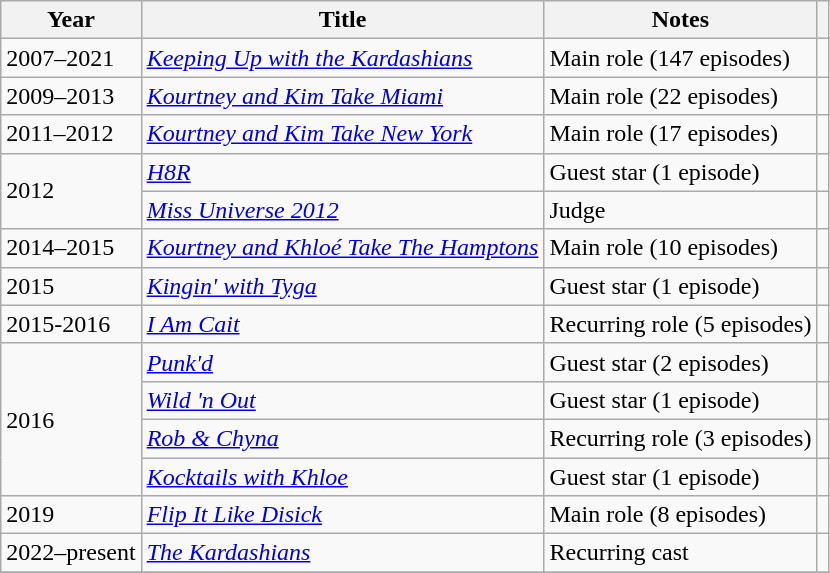<table class="wikitable sortable">
<tr>
<th>Year</th>
<th>Title</th>
<th class="unsortable">Notes</th>
<th scope="col" class="unsortable"></th>
</tr>
<tr>
<td>2007–2021</td>
<td><em><a href='#'>Keeping Up with the Kardashians</a></em></td>
<td>Main role (147 episodes)</td>
<td></td>
</tr>
<tr>
<td>2009–2013</td>
<td><em><a href='#'>Kourtney and Kim Take Miami</a></em></td>
<td>Main role (22 episodes)</td>
<td></td>
</tr>
<tr>
<td>2011–2012</td>
<td><em><a href='#'>Kourtney and Kim Take New York</a></em></td>
<td>Main role (17 episodes)</td>
<td></td>
</tr>
<tr>
<td rowspan="2">2012</td>
<td><em><a href='#'>H8R</a></em></td>
<td>Guest star (1 episode)</td>
<td></td>
</tr>
<tr>
<td><em><a href='#'>Miss Universe 2012</a></em></td>
<td>Judge</td>
<td></td>
</tr>
<tr>
<td>2014–2015</td>
<td><em><a href='#'>Kourtney and Khloé Take The Hamptons</a></em></td>
<td>Main role (10 episodes)</td>
<td></td>
</tr>
<tr>
<td>2015</td>
<td><em><a href='#'>Kingin' with Tyga</a></em></td>
<td>Guest star (1 episode)</td>
<td></td>
</tr>
<tr>
<td>2015-2016</td>
<td><em><a href='#'>I Am Cait</a></em></td>
<td>Recurring role (5 episodes)</td>
<td></td>
</tr>
<tr>
<td rowspan="4">2016</td>
<td><em><a href='#'>Punk'd</a></em></td>
<td>Guest star (2 episodes)</td>
<td></td>
</tr>
<tr>
<td><em><a href='#'>Wild 'n Out</a></em></td>
<td>Guest star (1 episode)</td>
<td></td>
</tr>
<tr>
<td><em><a href='#'>Rob & Chyna</a></em></td>
<td>Recurring role (3 episodes)</td>
<td></td>
</tr>
<tr>
<td><em><a href='#'>Kocktails with Khloe</a></em></td>
<td>Guest star (1 episode)</td>
<td></td>
</tr>
<tr>
<td>2019</td>
<td><em><a href='#'>Flip It Like Disick</a></em></td>
<td>Main role (8 episodes)</td>
<td></td>
</tr>
<tr>
<td>2022–present</td>
<td><em><a href='#'>The Kardashians</a></em></td>
<td>Recurring cast</td>
<td></td>
</tr>
<tr>
</tr>
</table>
